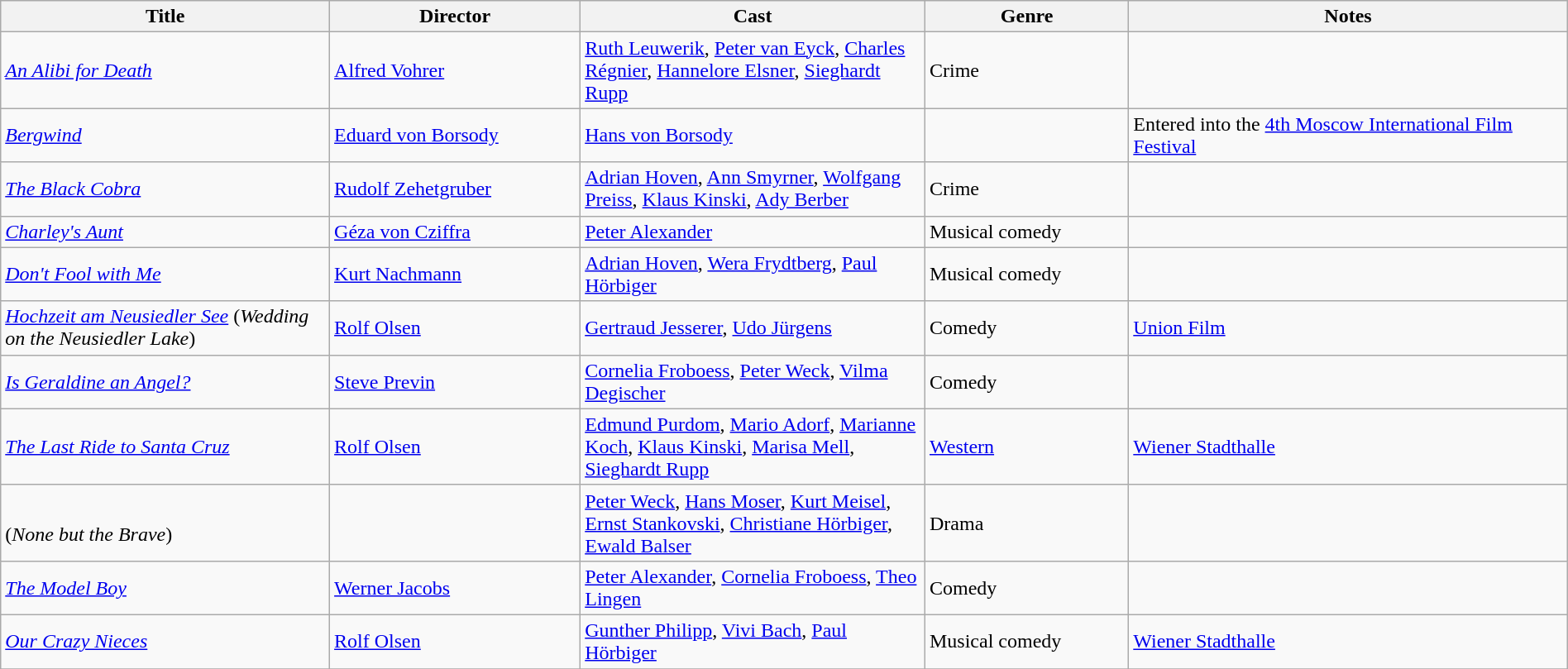<table class="wikitable" width= "100%">
<tr>
<th width=21%>Title</th>
<th width=16%>Director</th>
<th width=22%>Cast</th>
<th width=13%>Genre</th>
<th width=28%>Notes</th>
</tr>
<tr>
<td><em><a href='#'>An Alibi for Death</a></em></td>
<td><a href='#'>Alfred Vohrer</a></td>
<td><a href='#'>Ruth Leuwerik</a>, <a href='#'>Peter van Eyck</a>, <a href='#'>Charles Régnier</a>, <a href='#'>Hannelore Elsner</a>, <a href='#'>Sieghardt Rupp</a></td>
<td>Crime</td>
<td></td>
</tr>
<tr>
<td><em><a href='#'>Bergwind</a></em></td>
<td><a href='#'>Eduard von Borsody</a></td>
<td><a href='#'>Hans von Borsody</a></td>
<td></td>
<td>Entered into the <a href='#'>4th Moscow International Film Festival</a></td>
</tr>
<tr>
<td><em><a href='#'>The Black Cobra</a></em></td>
<td><a href='#'>Rudolf Zehetgruber</a></td>
<td><a href='#'>Adrian Hoven</a>, <a href='#'>Ann Smyrner</a>, <a href='#'>Wolfgang Preiss</a>, <a href='#'>Klaus Kinski</a>, <a href='#'>Ady Berber</a></td>
<td>Crime</td>
<td></td>
</tr>
<tr>
<td><em><a href='#'>Charley's Aunt</a></em></td>
<td><a href='#'>Géza von Cziffra</a></td>
<td><a href='#'>Peter Alexander</a></td>
<td>Musical comedy</td>
<td></td>
</tr>
<tr>
<td><em><a href='#'>Don't Fool with Me</a></em></td>
<td><a href='#'>Kurt Nachmann</a></td>
<td><a href='#'>Adrian Hoven</a>, <a href='#'>Wera Frydtberg</a>, <a href='#'>Paul Hörbiger</a></td>
<td>Musical comedy</td>
<td></td>
</tr>
<tr>
<td><em><a href='#'>Hochzeit am Neusiedler See</a></em> (<em>Wedding on the Neusiedler Lake</em>)</td>
<td><a href='#'>Rolf Olsen</a></td>
<td><a href='#'>Gertraud Jesserer</a>, <a href='#'>Udo Jürgens</a></td>
<td>Comedy</td>
<td><a href='#'>Union Film</a></td>
</tr>
<tr>
<td><em><a href='#'>Is Geraldine an Angel?</a></em></td>
<td><a href='#'>Steve Previn</a></td>
<td><a href='#'>Cornelia Froboess</a>, <a href='#'>Peter Weck</a>, <a href='#'>Vilma Degischer</a></td>
<td>Comedy</td>
<td></td>
</tr>
<tr>
<td><em><a href='#'>The Last Ride to Santa Cruz</a></em></td>
<td><a href='#'>Rolf Olsen</a></td>
<td><a href='#'>Edmund Purdom</a>, <a href='#'>Mario Adorf</a>, <a href='#'>Marianne Koch</a>, <a href='#'>Klaus Kinski</a>, <a href='#'>Marisa Mell</a>, <a href='#'>Sieghardt Rupp</a></td>
<td><a href='#'>Western</a></td>
<td><a href='#'>Wiener Stadthalle</a></td>
</tr>
<tr>
<td><em></em> <br> (<em>None but the Brave</em>)</td>
<td></td>
<td><a href='#'>Peter Weck</a>, <a href='#'>Hans Moser</a>, <a href='#'>Kurt Meisel</a>, <a href='#'>Ernst Stankovski</a>, <a href='#'>Christiane Hörbiger</a>, <a href='#'>Ewald Balser</a></td>
<td>Drama</td>
<td></td>
</tr>
<tr>
<td><em><a href='#'>The Model Boy</a></em></td>
<td><a href='#'>Werner Jacobs</a></td>
<td><a href='#'>Peter Alexander</a>, <a href='#'>Cornelia Froboess</a>, <a href='#'>Theo Lingen</a></td>
<td>Comedy</td>
<td></td>
</tr>
<tr>
<td><em><a href='#'>Our Crazy Nieces</a></em></td>
<td><a href='#'>Rolf Olsen</a></td>
<td><a href='#'>Gunther Philipp</a>, <a href='#'>Vivi Bach</a>, <a href='#'>Paul Hörbiger</a></td>
<td>Musical comedy</td>
<td><a href='#'>Wiener Stadthalle</a></td>
</tr>
<tr>
</tr>
</table>
